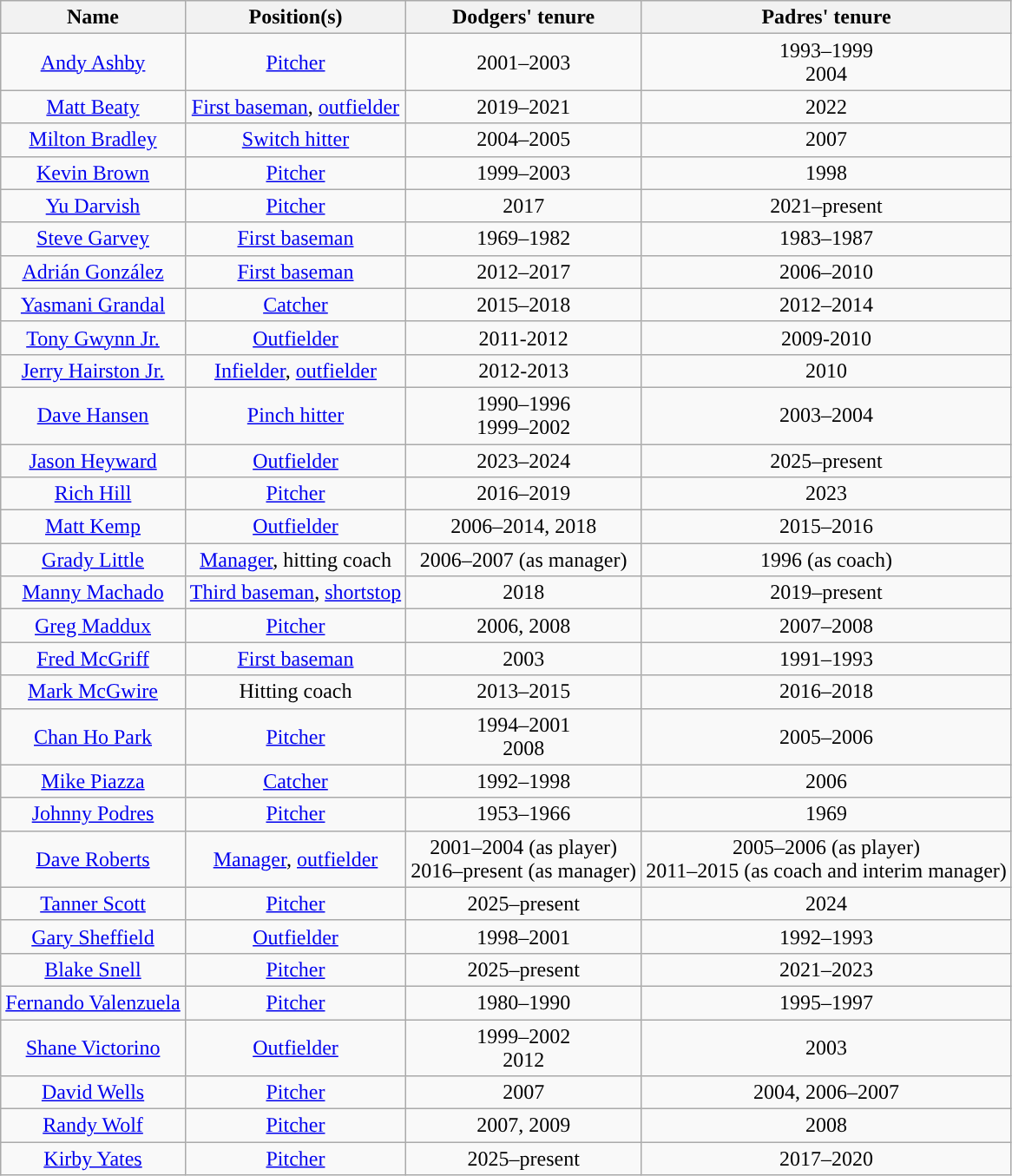<table class="wikitable" style="text-align: center">
<tr>
<th>Name</th>
<th>Position(s)</th>
<th>Dodgers' tenure</th>
<th>Padres' tenure</th>
</tr>
<tr>
<td><a href='#'>Andy Ashby</a></td>
<td><a href='#'>Pitcher</a></td>
<td>2001–2003</td>
<td>1993–1999<br>2004</td>
</tr>
<tr>
<td><a href='#'>Matt Beaty</a></td>
<td><a href='#'>First baseman</a>, <a href='#'>outfielder</a></td>
<td>2019–2021</td>
<td>2022</td>
</tr>
<tr>
<td><a href='#'>Milton Bradley</a></td>
<td><a href='#'>Switch hitter</a></td>
<td>2004–2005</td>
<td>2007</td>
</tr>
<tr>
<td><a href='#'>Kevin Brown</a></td>
<td><a href='#'>Pitcher</a></td>
<td>1999–2003</td>
<td>1998</td>
</tr>
<tr>
<td><a href='#'>Yu Darvish</a></td>
<td><a href='#'>Pitcher</a></td>
<td>2017</td>
<td>2021–present</td>
</tr>
<tr>
<td><a href='#'>Steve Garvey</a></td>
<td><a href='#'>First baseman</a></td>
<td>1969–1982</td>
<td>1983–1987</td>
</tr>
<tr>
<td><a href='#'>Adrián González</a></td>
<td><a href='#'>First baseman</a></td>
<td>2012–2017</td>
<td>2006–2010</td>
</tr>
<tr>
<td><a href='#'>Yasmani Grandal</a></td>
<td><a href='#'>Catcher</a></td>
<td>2015–2018</td>
<td>2012–2014</td>
</tr>
<tr>
<td><a href='#'>Tony Gwynn Jr.</a></td>
<td><a href='#'>Outfielder</a></td>
<td>2011-2012</td>
<td>2009-2010</td>
</tr>
<tr>
<td><a href='#'>Jerry Hairston Jr.</a></td>
<td><a href='#'>Infielder</a>, <a href='#'>outfielder</a></td>
<td>2012-2013</td>
<td>2010</td>
</tr>
<tr>
<td><a href='#'>Dave Hansen</a></td>
<td><a href='#'>Pinch hitter</a></td>
<td>1990–1996<br>1999–2002</td>
<td>2003–2004</td>
</tr>
<tr>
<td><a href='#'>Jason Heyward</a></td>
<td><a href='#'>Outfielder</a></td>
<td>2023–2024</td>
<td>2025–present</td>
</tr>
<tr>
<td><a href='#'>Rich Hill</a></td>
<td><a href='#'>Pitcher</a></td>
<td>2016–2019</td>
<td>2023</td>
</tr>
<tr>
<td><a href='#'>Matt Kemp</a></td>
<td><a href='#'>Outfielder</a></td>
<td>2006–2014, 2018</td>
<td>2015–2016</td>
</tr>
<tr>
<td><a href='#'>Grady Little</a></td>
<td><a href='#'>Manager</a>, hitting coach</td>
<td>2006–2007 (as manager)</td>
<td>1996 (as coach)</td>
</tr>
<tr>
<td><a href='#'>Manny Machado</a></td>
<td><a href='#'>Third baseman</a>, <a href='#'>shortstop</a></td>
<td>2018</td>
<td>2019–present</td>
</tr>
<tr>
<td><a href='#'>Greg Maddux</a></td>
<td><a href='#'>Pitcher</a></td>
<td>2006, 2008</td>
<td>2007–2008</td>
</tr>
<tr>
<td><a href='#'>Fred McGriff</a></td>
<td><a href='#'>First baseman</a></td>
<td>2003</td>
<td>1991–1993</td>
</tr>
<tr>
<td><a href='#'>Mark McGwire</a></td>
<td>Hitting coach</td>
<td>2013–2015</td>
<td>2016–2018</td>
</tr>
<tr>
<td><a href='#'>Chan Ho Park</a></td>
<td><a href='#'>Pitcher</a></td>
<td>1994–2001<br>2008</td>
<td>2005–2006</td>
</tr>
<tr>
<td><a href='#'>Mike Piazza</a></td>
<td><a href='#'>Catcher</a></td>
<td>1992–1998</td>
<td>2006</td>
</tr>
<tr>
<td><a href='#'>Johnny Podres</a></td>
<td><a href='#'>Pitcher</a></td>
<td>1953–1966</td>
<td>1969</td>
</tr>
<tr>
<td><a href='#'>Dave Roberts</a></td>
<td><a href='#'>Manager</a>, <a href='#'>outfielder</a></td>
<td>2001–2004 (as player)<br>2016–present (as manager)<br></td>
<td>2005–2006 (as player)<br>2011–2015 (as coach and interim manager)<br></td>
</tr>
<tr>
<td><a href='#'>Tanner Scott</a></td>
<td><a href='#'>Pitcher</a></td>
<td>2025–present</td>
<td>2024</td>
</tr>
<tr>
<td><a href='#'>Gary Sheffield</a></td>
<td><a href='#'>Outfielder</a></td>
<td>1998–2001</td>
<td>1992–1993</td>
</tr>
<tr>
<td><a href='#'>Blake Snell</a></td>
<td><a href='#'>Pitcher</a></td>
<td>2025–present</td>
<td>2021–2023</td>
</tr>
<tr>
<td><a href='#'>Fernando Valenzuela</a></td>
<td><a href='#'>Pitcher</a></td>
<td>1980–1990</td>
<td>1995–1997</td>
</tr>
<tr>
<td><a href='#'>Shane Victorino</a></td>
<td><a href='#'>Outfielder</a></td>
<td>1999–2002<br>2012</td>
<td>2003</td>
</tr>
<tr>
<td><a href='#'>David Wells</a></td>
<td><a href='#'>Pitcher</a></td>
<td>2007</td>
<td>2004, 2006–2007</td>
</tr>
<tr>
<td><a href='#'>Randy Wolf</a></td>
<td><a href='#'>Pitcher</a></td>
<td>2007, 2009</td>
<td>2008</td>
</tr>
<tr>
<td><a href='#'>Kirby Yates</a></td>
<td><a href='#'>Pitcher</a></td>
<td>2025–present</td>
<td>2017–2020</td>
</tr>
</table>
